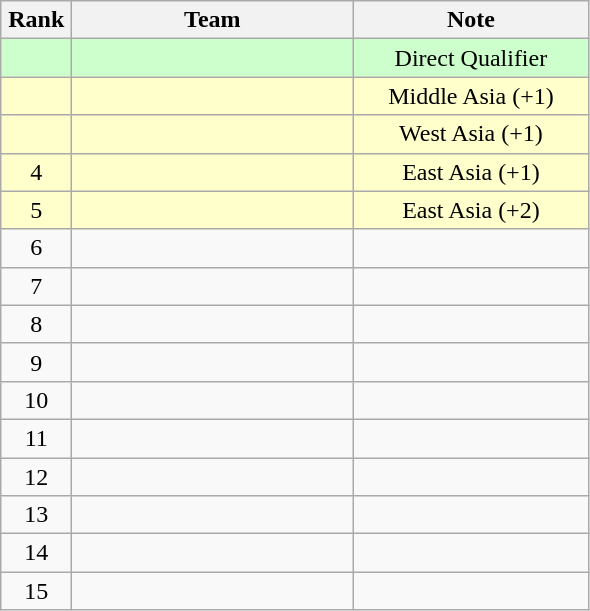<table class="wikitable" style="text-align: center;">
<tr>
<th width=40>Rank</th>
<th width=180>Team</th>
<th width=150>Note</th>
</tr>
<tr bgcolor="#ccffcc">
<td></td>
<td align="left"></td>
<td>Direct Qualifier</td>
</tr>
<tr bgcolor="#ffffcc">
<td></td>
<td align="left"></td>
<td>Middle Asia (+1)</td>
</tr>
<tr bgcolor="#ffffcc">
<td></td>
<td align="left"></td>
<td>West Asia (+1)</td>
</tr>
<tr bgcolor="#ffffcc">
<td>4</td>
<td align="left"></td>
<td>East Asia (+1)</td>
</tr>
<tr bgcolor="#ffffcc">
<td>5</td>
<td align="left"></td>
<td>East Asia (+2)</td>
</tr>
<tr>
<td>6</td>
<td align="left"></td>
<td></td>
</tr>
<tr>
<td>7</td>
<td align="left"></td>
<td></td>
</tr>
<tr>
<td>8</td>
<td align="left"></td>
<td></td>
</tr>
<tr>
<td>9</td>
<td align="left"></td>
<td></td>
</tr>
<tr>
<td>10</td>
<td align="left"></td>
<td></td>
</tr>
<tr>
<td>11</td>
<td align="left"></td>
<td></td>
</tr>
<tr>
<td>12</td>
<td align="left"></td>
<td></td>
</tr>
<tr>
<td>13</td>
<td align="left"></td>
<td></td>
</tr>
<tr>
<td>14</td>
<td align="left"></td>
<td></td>
</tr>
<tr>
<td>15</td>
<td align="left"></td>
</tr>
</table>
